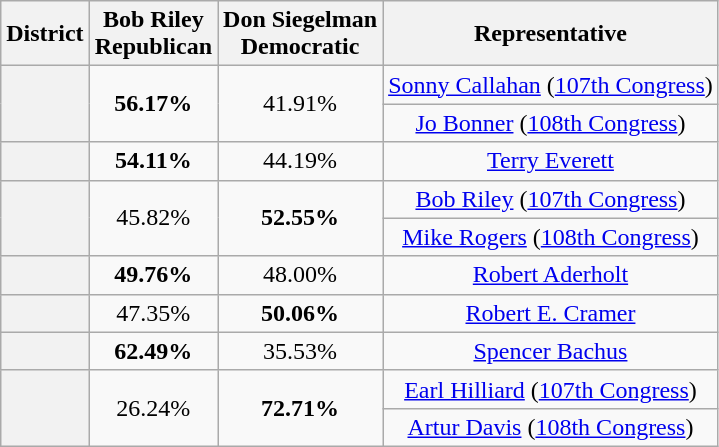<table class="wikitable">
<tr>
<th>District</th>
<th>Bob Riley<br>Republican</th>
<th>Don Siegelman<br>Democratic</th>
<th>Representative</th>
</tr>
<tr align="center">
<th rowspan=2 ></th>
<td rowspan=2><strong>56.17%</strong></td>
<td rowspan=2>41.91%</td>
<td><a href='#'>Sonny Callahan</a> (<a href='#'>107th Congress</a>)</td>
</tr>
<tr align="center">
<td><a href='#'>Jo Bonner</a> (<a href='#'>108th Congress</a>)</td>
</tr>
<tr align="center">
<th></th>
<td><strong>54.11%</strong></td>
<td>44.19%</td>
<td><a href='#'>Terry Everett</a></td>
</tr>
<tr align="center">
<th rowspan=2 ></th>
<td rowspan=2>45.82%</td>
<td rowspan=2><strong>52.55%</strong></td>
<td><a href='#'>Bob Riley</a> (<a href='#'>107th Congress</a>)</td>
</tr>
<tr align="center">
<td><a href='#'>Mike Rogers</a> (<a href='#'>108th Congress</a>)</td>
</tr>
<tr align="center">
<th></th>
<td><strong>49.76%</strong></td>
<td>48.00%</td>
<td><a href='#'>Robert Aderholt</a></td>
</tr>
<tr align="center">
<th></th>
<td>47.35%</td>
<td><strong>50.06%</strong></td>
<td><a href='#'>Robert E. Cramer</a></td>
</tr>
<tr align="center">
<th></th>
<td><strong>62.49%</strong></td>
<td>35.53%</td>
<td><a href='#'>Spencer Bachus</a></td>
</tr>
<tr align="center">
<th rowspan=2 ></th>
<td rowspan=2>26.24%</td>
<td rowspan=2><strong>72.71%</strong></td>
<td><a href='#'>Earl Hilliard</a> (<a href='#'>107th Congress</a>)</td>
</tr>
<tr align="center">
<td><a href='#'>Artur Davis</a> (<a href='#'>108th Congress</a>)</td>
</tr>
</table>
